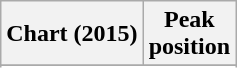<table class="wikitable sortable">
<tr>
<th>Chart (2015)</th>
<th>Peak<br>position</th>
</tr>
<tr>
</tr>
<tr>
</tr>
</table>
